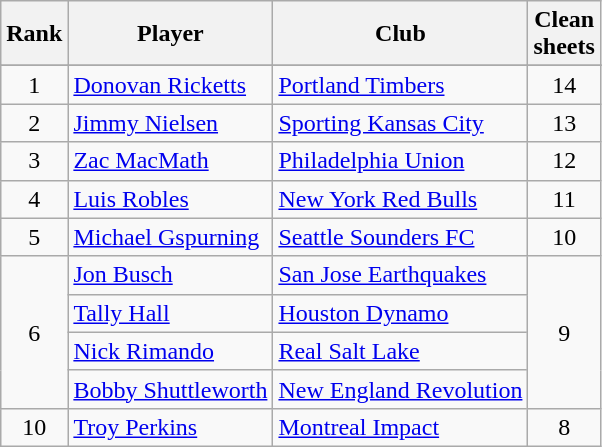<table class="wikitable" style="text-align:center">
<tr>
<th>Rank</th>
<th>Player</th>
<th>Club</th>
<th>Clean<br>sheets</th>
</tr>
<tr>
</tr>
<tr>
<td>1</td>
<td align="left"> <a href='#'>Donovan Ricketts</a></td>
<td align="left"><a href='#'>Portland Timbers</a></td>
<td>14</td>
</tr>
<tr>
<td>2</td>
<td align="left"> <a href='#'>Jimmy Nielsen</a></td>
<td align="left"><a href='#'>Sporting Kansas City</a></td>
<td>13</td>
</tr>
<tr>
<td>3</td>
<td align="left"> <a href='#'>Zac MacMath</a></td>
<td align="left"><a href='#'>Philadelphia Union</a></td>
<td>12</td>
</tr>
<tr>
<td>4</td>
<td align="left"> <a href='#'>Luis Robles</a></td>
<td align="left"><a href='#'>New York Red Bulls</a></td>
<td>11</td>
</tr>
<tr>
<td>5</td>
<td align="left"> <a href='#'>Michael Gspurning</a></td>
<td align="left"><a href='#'>Seattle Sounders FC</a></td>
<td>10</td>
</tr>
<tr>
<td rowspan="4">6</td>
<td align="left"> <a href='#'>Jon Busch</a></td>
<td align="left"><a href='#'>San Jose Earthquakes</a></td>
<td rowspan="4">9</td>
</tr>
<tr>
<td align="left"> <a href='#'>Tally Hall</a></td>
<td align="left"><a href='#'>Houston Dynamo</a></td>
</tr>
<tr>
<td align="left"> <a href='#'>Nick Rimando</a></td>
<td align="left"><a href='#'>Real Salt Lake</a></td>
</tr>
<tr>
<td align="left"> <a href='#'>Bobby Shuttleworth</a></td>
<td align="left"><a href='#'>New England Revolution</a></td>
</tr>
<tr>
<td>10</td>
<td align="left"> <a href='#'>Troy Perkins</a></td>
<td align="left"><a href='#'>Montreal Impact</a></td>
<td>8</td>
</tr>
</table>
